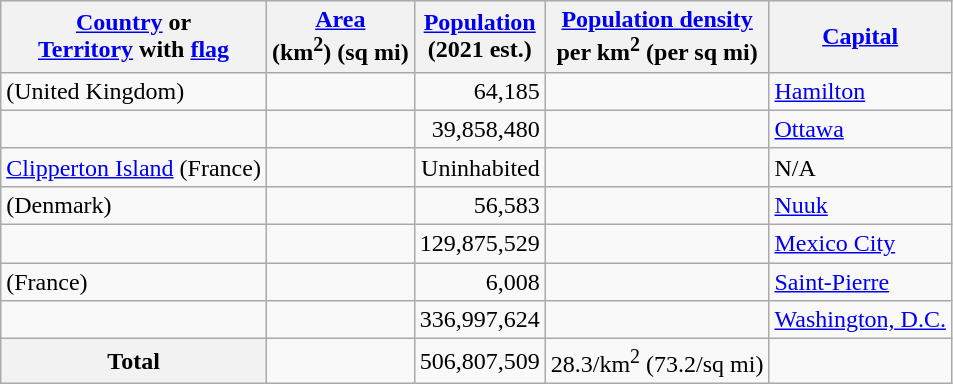<table class="wikitable sortable" border="1" style="font-size:100%">
<tr style="background:#ececec;">
<th><a href='#'>Country</a> or<br><a href='#'>Territory</a> with <a href='#'>flag</a></th>
<th><a href='#'>Area</a><br>(km<sup>2</sup>) (sq mi)</th>
<th><a href='#'>Population</a><br>(2021 est.)</th>
<th><a href='#'>Population density</a><br>per km<sup>2</sup> (per sq mi)</th>
<th><a href='#'>Capital</a></th>
</tr>
<tr>
<td style="text-align:left;"> (United Kingdom)</td>
<td align="right"></td>
<td align="right">64,185</td>
<td align="right"></td>
<td style="text-align:left;"><a href='#'>Hamilton</a></td>
</tr>
<tr>
<td style="text-align:left;"></td>
<td align="right"></td>
<td align="right">39,858,480</td>
<td align="right"></td>
<td style="text-align:left;"><a href='#'>Ottawa</a></td>
</tr>
<tr>
<td style="text-align:left;"> <a href='#'>Clipperton Island</a> (France)</td>
<td align="right"></td>
<td align="right">Uninhabited</td>
<td align="right"></td>
<td style="text-align:left;">N/A</td>
</tr>
<tr>
<td style="text-align:left;"> (Denmark)</td>
<td align="right"></td>
<td align="right">56,583</td>
<td align="right"></td>
<td style="text-align:left;"><a href='#'>Nuuk</a></td>
</tr>
<tr>
<td style="text-align:left;"></td>
<td align="right"></td>
<td align="right">129,875,529</td>
<td align="right"></td>
<td style="text-align:left;"><a href='#'>Mexico City</a></td>
</tr>
<tr>
<td style="text-align:left;"> (France)</td>
<td align="right"></td>
<td align="right">6,008</td>
<td align="right"></td>
<td style="text-align:left;"><a href='#'>Saint-Pierre</a></td>
</tr>
<tr>
<td style="text-align:left;"></td>
<td align="right"></td>
<td align="right">336,997,624</td>
<td align="right"></td>
<td style="text-align:left;"><a href='#'>Washington, D.C.</a></td>
</tr>
<tr class="sortbottom">
<th>Total</th>
<td align="right"></td>
<td align="right">506,807,509</td>
<td align="right">28.3/km<sup>2</sup> (73.2/sq mi)</td>
<td></td>
</tr>
</table>
